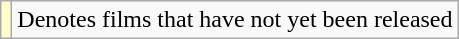<table class="wikitable">
<tr>
<td style="background:#FFFFCC;"></td>
<td>Denotes films that have not yet been released</td>
</tr>
</table>
